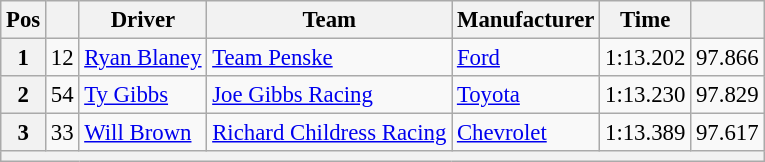<table class="wikitable" style="font-size:95%">
<tr>
<th>Pos</th>
<th></th>
<th>Driver</th>
<th>Team</th>
<th>Manufacturer</th>
<th>Time</th>
<th></th>
</tr>
<tr>
<th>1</th>
<td>12</td>
<td><a href='#'>Ryan Blaney</a></td>
<td><a href='#'>Team Penske</a></td>
<td><a href='#'>Ford</a></td>
<td>1:13.202</td>
<td>97.866</td>
</tr>
<tr>
<th>2</th>
<td>54</td>
<td><a href='#'>Ty Gibbs</a></td>
<td><a href='#'>Joe Gibbs Racing</a></td>
<td><a href='#'>Toyota</a></td>
<td>1:13.230</td>
<td>97.829</td>
</tr>
<tr>
<th>3</th>
<td>33</td>
<td><a href='#'>Will Brown</a></td>
<td><a href='#'>Richard Childress Racing</a></td>
<td><a href='#'>Chevrolet</a></td>
<td>1:13.389</td>
<td>97.617</td>
</tr>
<tr>
<th colspan="7"></th>
</tr>
</table>
